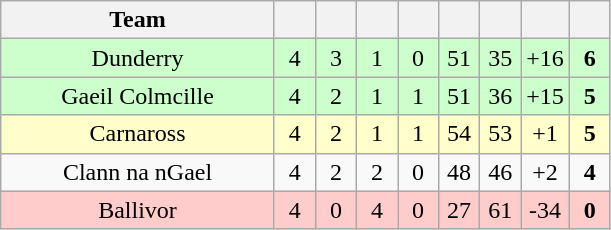<table class="wikitable" style="text-align:center">
<tr>
<th width="175">Team</th>
<th width="20"></th>
<th width="20"></th>
<th width="20"></th>
<th width="20"></th>
<th width="20"></th>
<th width="20"></th>
<th width="20"></th>
<th width="20"></th>
</tr>
<tr style="background:#cfc;">
<td>Dunderry</td>
<td>4</td>
<td>3</td>
<td>1</td>
<td>0</td>
<td>51</td>
<td>35</td>
<td>+16</td>
<td><strong>6</strong></td>
</tr>
<tr style="background:#cfc;">
<td>Gaeil Colmcille</td>
<td>4</td>
<td>2</td>
<td>1</td>
<td>1</td>
<td>51</td>
<td>36</td>
<td>+15</td>
<td><strong>5</strong></td>
</tr>
<tr style="background:#ffffcc;">
<td>Carnaross</td>
<td>4</td>
<td>2</td>
<td>1</td>
<td>1</td>
<td>54</td>
<td>53</td>
<td>+1</td>
<td><strong>5</strong></td>
</tr>
<tr>
<td>Clann na nGael</td>
<td>4</td>
<td>2</td>
<td>2</td>
<td>0</td>
<td>48</td>
<td>46</td>
<td>+2</td>
<td><strong>4</strong></td>
</tr>
<tr style="background:#fcc;">
<td>Ballivor</td>
<td>4</td>
<td>0</td>
<td>4</td>
<td>0</td>
<td>27</td>
<td>61</td>
<td>-34</td>
<td><strong>0</strong></td>
</tr>
</table>
